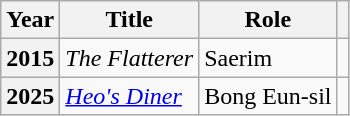<table class="wikitable plainrowheaders">
<tr>
<th scope="col">Year</th>
<th scope="col">Title</th>
<th scope="col">Role</th>
<th scope="col" class="unsortable"></th>
</tr>
<tr>
<th scope="row">2015</th>
<td><em>The Flatterer</em></td>
<td>Saerim</td>
<td style="text-align:center"></td>
</tr>
<tr>
<th scope="row">2025</th>
<td><em><a href='#'>Heo's Diner</a></em></td>
<td>Bong Eun-sil</td>
<td style="text-align:center"></td>
</tr>
</table>
